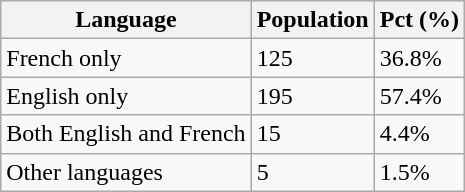<table class="wikitable">
<tr>
<th>Language</th>
<th>Population</th>
<th>Pct (%)</th>
</tr>
<tr>
<td>French only</td>
<td>125</td>
<td>36.8%</td>
</tr>
<tr>
<td>English only</td>
<td>195</td>
<td>57.4%</td>
</tr>
<tr>
<td>Both English and French</td>
<td>15</td>
<td>4.4%</td>
</tr>
<tr>
<td>Other languages</td>
<td>5</td>
<td>1.5%</td>
</tr>
</table>
